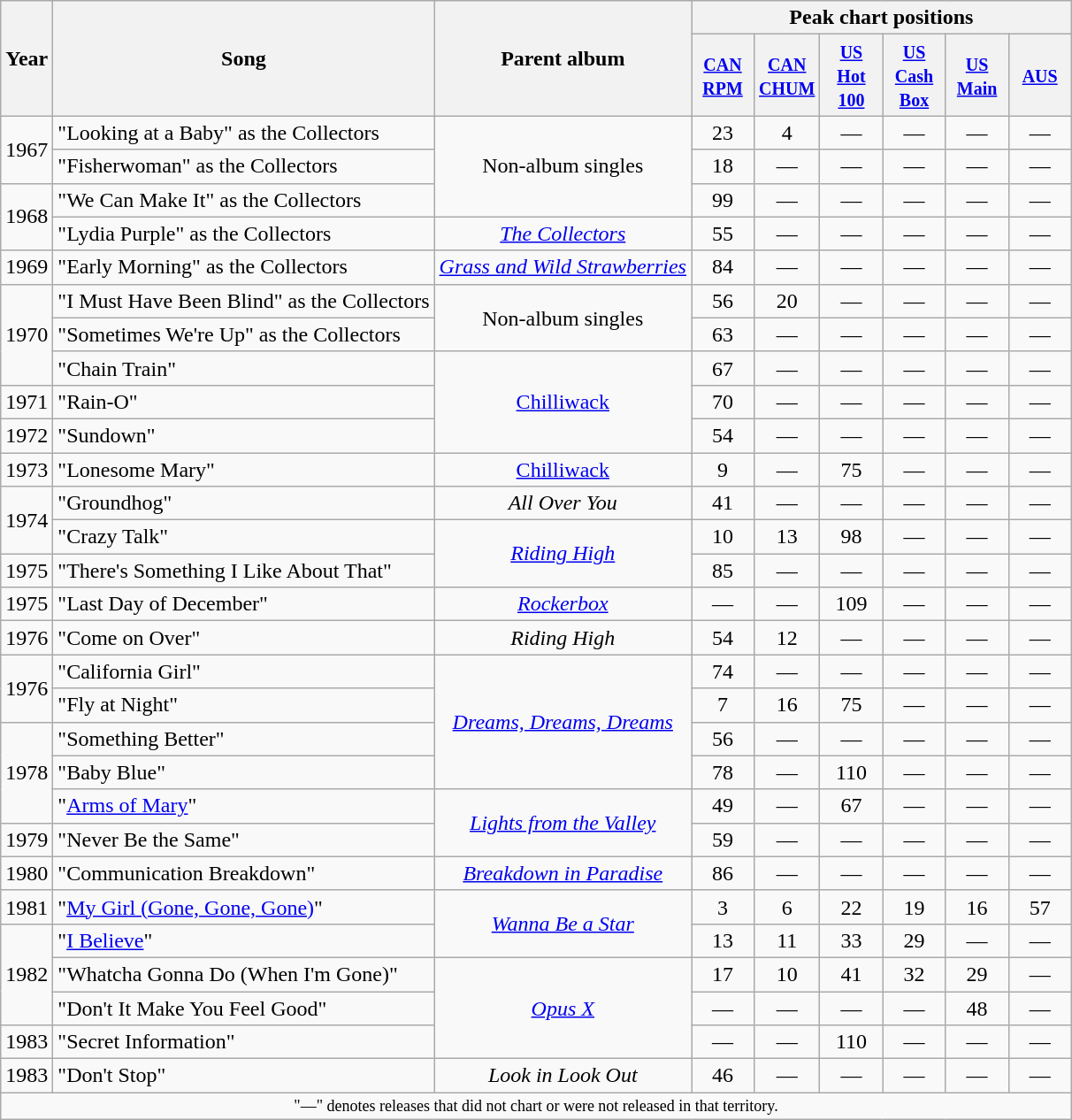<table class="wikitable">
<tr>
<th scope="col" rowspan="2">Year</th>
<th scope="col" rowspan="2">Song</th>
<th scope="col" rowspan="2">Parent album</th>
<th scope="col" colspan="6">Peak chart positions</th>
</tr>
<tr>
<th style="width:40px;"><small><a href='#'>CAN<br>RPM</a></small><br></th>
<th style="width:40px;"><small><a href='#'>CAN<br>CHUM</a></small><br></th>
<th style="width:40px;"><small><a href='#'>US Hot 100</a></small><br></th>
<th style="width:40px;"><small><a href='#'>US Cash Box</a></small><br></th>
<th style="width:40px;"><small><a href='#'>US Main</a></small><br></th>
<th style="width:40px;"><small><a href='#'>AUS</a></small><br></th>
</tr>
<tr>
<td rowspan="2">1967</td>
<td>"Looking at a Baby" as the Collectors</td>
<td align="center" rowspan="3">Non-album singles</td>
<td align="center">23</td>
<td align="center">4</td>
<td align="center">—</td>
<td align="center">—</td>
<td align="center">—</td>
<td align="center">—</td>
</tr>
<tr>
<td>"Fisherwoman" as the Collectors</td>
<td align="center">18</td>
<td align="center">—</td>
<td align="center">—</td>
<td align="center">—</td>
<td align="center">—</td>
<td align="center">—</td>
</tr>
<tr>
<td rowspan="2">1968</td>
<td>"We Can Make It" as the Collectors</td>
<td align="center">99</td>
<td align="center">—</td>
<td align="center">—</td>
<td align="center">—</td>
<td align="center">—</td>
<td align="center">—</td>
</tr>
<tr>
<td>"Lydia Purple" as the Collectors</td>
<td align="center"><em><a href='#'>The Collectors</a></em></td>
<td align="center">55</td>
<td align="center">—</td>
<td align="center">—</td>
<td align="center">—</td>
<td align="center">—</td>
<td align="center">—</td>
</tr>
<tr>
<td>1969</td>
<td>"Early Morning" as the Collectors</td>
<td align="center"><em><a href='#'>Grass and Wild Strawberries</a></em></td>
<td align="center">84</td>
<td align="center">—</td>
<td align="center">—</td>
<td align="center">—</td>
<td align="center">—</td>
<td align="center">—</td>
</tr>
<tr>
<td rowspan="3">1970</td>
<td>"I Must Have Been Blind" as the Collectors</td>
<td align="center" rowspan="2">Non-album singles</td>
<td align="center">56</td>
<td align="center">20</td>
<td align="center">—</td>
<td align="center">—</td>
<td align="center">—</td>
<td align="center">—</td>
</tr>
<tr>
<td>"Sometimes We're Up" as the Collectors</td>
<td align="center">63</td>
<td align="center">—</td>
<td align="center">—</td>
<td align="center">—</td>
<td align="center">—</td>
<td align="center">—</td>
</tr>
<tr>
<td>"Chain Train"</td>
<td align="center" rowspan="3"><a href='#'>Chilliwack</a></td>
<td align="center">67</td>
<td align="center">—</td>
<td align="center">—</td>
<td align="center">—</td>
<td align="center">—</td>
<td align="center">—</td>
</tr>
<tr>
<td>1971</td>
<td>"Rain-O"</td>
<td align="center">70</td>
<td align="center">—</td>
<td align="center">—</td>
<td align="center">—</td>
<td align="center">—</td>
<td align="center">—</td>
</tr>
<tr>
<td>1972</td>
<td>"Sundown"</td>
<td align="center">54</td>
<td align="center">—</td>
<td align="center">—</td>
<td align="center">—</td>
<td align="center">—</td>
<td align="center">—</td>
</tr>
<tr>
<td>1973</td>
<td>"Lonesome Mary"</td>
<td align="center"><a href='#'>Chilliwack</a></td>
<td align="center">9</td>
<td align="center">—</td>
<td align="center">75</td>
<td align="center">—</td>
<td align="center">—</td>
<td align="center">—</td>
</tr>
<tr>
<td rowspan="2">1974</td>
<td>"Groundhog"</td>
<td align="center"><em>All Over You</em></td>
<td align="center">41</td>
<td align="center">—</td>
<td align="center">—</td>
<td align="center">—</td>
<td align="center">—</td>
<td align="center">—</td>
</tr>
<tr>
<td>"Crazy Talk"</td>
<td align="center" rowspan="2"><em><a href='#'>Riding High</a></em></td>
<td align="center">10</td>
<td align="center">13</td>
<td align="center">98</td>
<td align="center">—</td>
<td align="center">—</td>
<td align="center">—</td>
</tr>
<tr>
<td>1975</td>
<td>"There's Something I Like About That"</td>
<td align="center">85</td>
<td align="center">—</td>
<td align="center">—</td>
<td align="center">—</td>
<td align="center">—</td>
<td align="center">—</td>
</tr>
<tr>
<td>1975</td>
<td>"Last Day of December"</td>
<td align="center"><em><a href='#'>Rockerbox</a></em></td>
<td align="center">—</td>
<td align="center">—</td>
<td align="center">109</td>
<td align="center">—</td>
<td align="center">—</td>
<td align="center">—</td>
</tr>
<tr>
<td>1976</td>
<td>"Come on Over"</td>
<td align="center"><em>Riding High</em></td>
<td align="center">54</td>
<td align="center">12</td>
<td align="center">—</td>
<td align="center">—</td>
<td align="center">—</td>
<td align="center">—</td>
</tr>
<tr>
<td rowspan="2">1976</td>
<td>"California Girl"</td>
<td align="center" rowspan="4"><em><a href='#'>Dreams, Dreams, Dreams</a></em></td>
<td align="center">74</td>
<td align="center">—</td>
<td align="center">—</td>
<td align="center">—</td>
<td align="center">—</td>
<td align="center">—</td>
</tr>
<tr>
<td>"Fly at Night"</td>
<td align="center">7</td>
<td align="center">16</td>
<td align="center">75</td>
<td align="center">—</td>
<td align="center">—</td>
<td align="center">—</td>
</tr>
<tr>
<td rowspan="3">1978</td>
<td>"Something Better"</td>
<td align="center">56</td>
<td align="center">—</td>
<td align="center">—</td>
<td align="center">—</td>
<td align="center">—</td>
<td align="center">—</td>
</tr>
<tr>
<td>"Baby Blue"</td>
<td align="center">78</td>
<td align="center">—</td>
<td align="center">110</td>
<td align="center">—</td>
<td align="center">—</td>
<td align="center">—</td>
</tr>
<tr>
<td>"<a href='#'>Arms of Mary</a>"</td>
<td align="center" rowspan="2"><em><a href='#'>Lights from the Valley</a></em></td>
<td align="center">49</td>
<td align="center">—</td>
<td align="center">67</td>
<td align="center">—</td>
<td align="center">—</td>
<td align="center">—</td>
</tr>
<tr>
<td>1979</td>
<td>"Never Be the Same"</td>
<td align="center">59</td>
<td align="center">—</td>
<td align="center">—</td>
<td align="center">—</td>
<td align="center">—</td>
<td align="center">—</td>
</tr>
<tr>
<td>1980</td>
<td>"Communication Breakdown"</td>
<td align="center"><em><a href='#'>Breakdown in Paradise</a></em></td>
<td align="center">86</td>
<td align="center">—</td>
<td align="center">—</td>
<td align="center">—</td>
<td align="center">—</td>
<td align="center">—</td>
</tr>
<tr>
<td>1981</td>
<td>"<a href='#'>My Girl (Gone, Gone, Gone)</a>"</td>
<td align="center" rowspan="2"><em><a href='#'>Wanna Be a Star</a></em></td>
<td align="center">3</td>
<td align="center">6</td>
<td align="center">22</td>
<td align="center">19</td>
<td align="center">16</td>
<td align="center">57</td>
</tr>
<tr>
<td rowspan="3">1982</td>
<td>"<a href='#'>I Believe</a>"</td>
<td align="center">13</td>
<td align="center">11</td>
<td align="center">33</td>
<td align="center">29</td>
<td align="center">—</td>
<td align="center">—</td>
</tr>
<tr>
<td>"Whatcha Gonna Do (When I'm Gone)"</td>
<td align="center" rowspan="3"><em><a href='#'>Opus X</a></em></td>
<td align="center">17</td>
<td align="center">10</td>
<td align="center">41</td>
<td align="center">32</td>
<td align="center">29</td>
<td align="center">—</td>
</tr>
<tr>
<td>"Don't It Make You Feel Good"</td>
<td align="center">—</td>
<td align="center">—</td>
<td align="center">—</td>
<td align="center">—</td>
<td align="center">48</td>
<td align="center">—</td>
</tr>
<tr>
<td>1983</td>
<td>"Secret Information"</td>
<td align="center">—</td>
<td align="center">—</td>
<td align="center">110</td>
<td align="center">—</td>
<td align="center">—</td>
<td align="center">—</td>
</tr>
<tr>
<td>1983</td>
<td>"Don't Stop"</td>
<td align="center"><em>Look in Look Out</em></td>
<td align="center">46</td>
<td align="center">—</td>
<td align="center">—</td>
<td align="center">—</td>
<td align="center">—</td>
<td align="center">—</td>
</tr>
<tr>
<td colspan="9" style="text-align:center; font-size:9pt;">"—" denotes releases that did not chart or were not released in that territory.</td>
</tr>
</table>
